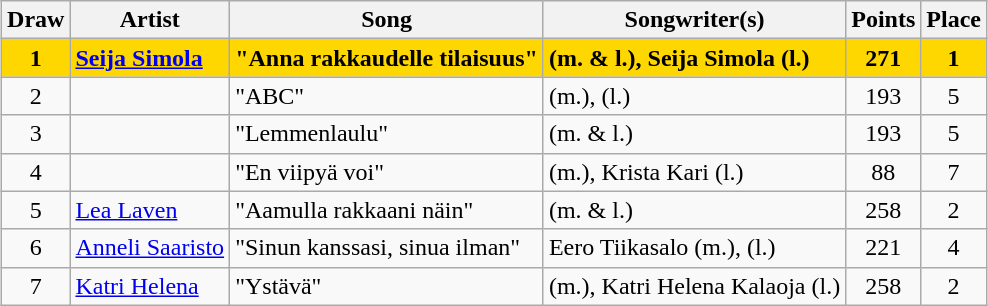<table class="sortable wikitable" style="margin: 1em auto 1em auto; text-align:center">
<tr>
<th>Draw</th>
<th>Artist</th>
<th>Song</th>
<th>Songwriter(s)</th>
<th>Points</th>
<th>Place</th>
</tr>
<tr style="background:gold; font-weight:bold;">
<td>1</td>
<td align="left"><a href='#'>Seija Simola</a></td>
<td align="left">"Anna rakkaudelle tilaisuus"</td>
<td align="left"> (m. & l.), Seija Simola (l.)</td>
<td>271</td>
<td>1</td>
</tr>
<tr>
<td>2</td>
<td align="left"></td>
<td align="left">"ABC"</td>
<td align="left"> (m.),  (l.)</td>
<td>193</td>
<td>5</td>
</tr>
<tr>
<td>3</td>
<td align="left"></td>
<td align="left">"Lemmenlaulu"</td>
<td align="left"> (m. & l.)</td>
<td>193</td>
<td>5</td>
</tr>
<tr>
<td>4</td>
<td align="left"></td>
<td align="left">"En viipyä voi"</td>
<td align="left"> (m.), Krista Kari (l.)</td>
<td>88</td>
<td>7</td>
</tr>
<tr>
<td>5</td>
<td align="left"><a href='#'>Lea Laven</a></td>
<td align="left">"Aamulla rakkaani näin"</td>
<td align="left"> (m. & l.)</td>
<td>258</td>
<td>2</td>
</tr>
<tr>
<td>6</td>
<td align="left"><a href='#'>Anneli Saaristo</a></td>
<td align="left">"Sinun kanssasi, sinua ilman"</td>
<td align="left">Eero Tiikasalo (m.),  (l.)</td>
<td>221</td>
<td>4</td>
</tr>
<tr>
<td>7</td>
<td align="left"><a href='#'>Katri Helena</a></td>
<td align="left">"Ystävä"</td>
<td align="left"> (m.), Katri Helena Kalaoja (l.)</td>
<td>258</td>
<td>2</td>
</tr>
</table>
